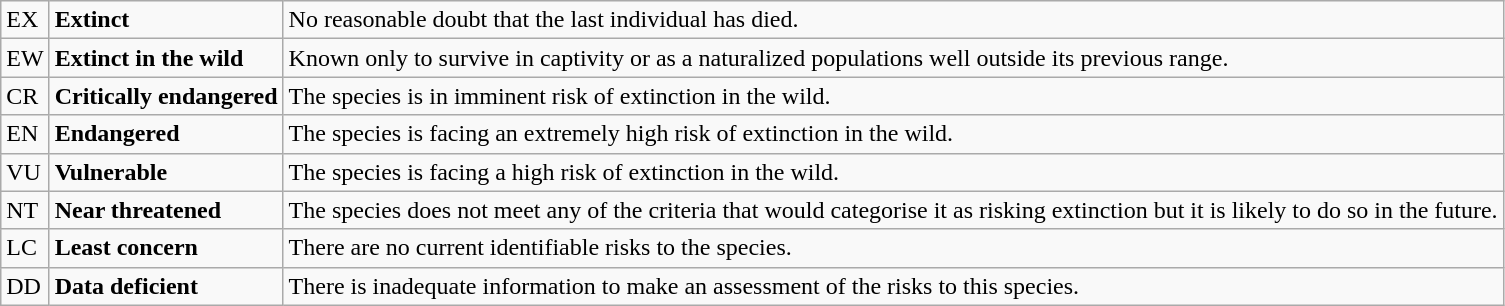<table class="wikitable" style="text-align:left">
<tr>
<td>EX</td>
<td><strong>Extinct</strong></td>
<td>No reasonable doubt that the last individual has died.</td>
</tr>
<tr>
<td>EW</td>
<td><strong>Extinct in the wild</strong></td>
<td>Known only to survive in captivity or as a naturalized populations well outside its previous range.</td>
</tr>
<tr>
<td>CR</td>
<td><strong>Critically endangered</strong></td>
<td>The species is in imminent risk of extinction in the wild.</td>
</tr>
<tr>
<td>EN</td>
<td><strong>Endangered</strong></td>
<td>The species is facing an extremely high risk of extinction in the wild.</td>
</tr>
<tr>
<td>VU</td>
<td><strong>Vulnerable</strong></td>
<td>The species is facing a high risk of extinction in the wild.</td>
</tr>
<tr>
<td>NT</td>
<td><strong>Near threatened</strong></td>
<td>The species does not meet any of the criteria that would categorise it as risking extinction but it is likely to do so in the future.</td>
</tr>
<tr>
<td>LC</td>
<td><strong>Least concern</strong></td>
<td>There are no current identifiable risks to the species.</td>
</tr>
<tr>
<td>DD</td>
<td><strong>Data deficient</strong></td>
<td>There is inadequate information to make an assessment of the risks to this species.</td>
</tr>
</table>
